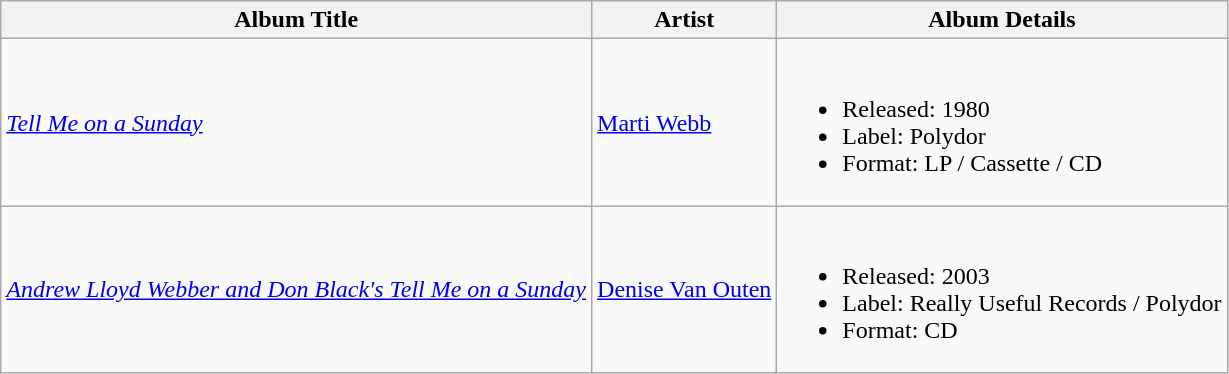<table class="wikitable">
<tr>
<th>Album Title</th>
<th>Artist</th>
<th>Album Details</th>
</tr>
<tr>
<td><a href='#'><em>Tell Me on a Sunday</em></a></td>
<td><a href='#'>Marti Webb</a></td>
<td><br><ul><li>Released: 1980</li><li>Label: Polydor</li><li>Format: LP / Cassette / CD</li></ul></td>
</tr>
<tr>
<td><a href='#'><em>Andrew Lloyd Webber and Don Black's Tell Me on a Sunday</em></a></td>
<td><a href='#'>Denise Van Outen</a></td>
<td><br><ul><li>Released: 2003</li><li>Label: Really Useful Records / Polydor</li><li>Format: CD</li></ul></td>
</tr>
</table>
